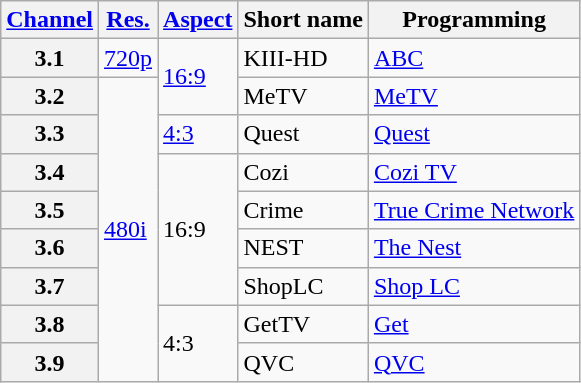<table class="wikitable">
<tr>
<th scope = "col"><a href='#'>Channel</a></th>
<th scope = "col"><a href='#'>Res.</a></th>
<th scope = "col"><a href='#'>Aspect</a></th>
<th scope = "col">Short name</th>
<th scope = "col">Programming</th>
</tr>
<tr>
<th scope = "row">3.1</th>
<td><a href='#'>720p</a></td>
<td rowspan=2><a href='#'>16:9</a></td>
<td>KIII-HD</td>
<td><a href='#'>ABC</a></td>
</tr>
<tr>
<th scope = "row">3.2</th>
<td rowspan=8><a href='#'>480i</a></td>
<td>MeTV</td>
<td><a href='#'>MeTV</a></td>
</tr>
<tr>
<th scope = "row">3.3</th>
<td><a href='#'>4:3</a></td>
<td>Quest</td>
<td><a href='#'>Quest</a></td>
</tr>
<tr>
<th scope = "row">3.4</th>
<td rowspan=4>16:9</td>
<td>Cozi</td>
<td><a href='#'>Cozi TV</a></td>
</tr>
<tr>
<th scope = "row">3.5</th>
<td>Crime</td>
<td><a href='#'>True Crime Network</a></td>
</tr>
<tr>
<th scope = "row">3.6</th>
<td>NEST</td>
<td><a href='#'>The Nest</a></td>
</tr>
<tr>
<th scope = "row">3.7</th>
<td>ShopLC</td>
<td><a href='#'>Shop LC</a></td>
</tr>
<tr>
<th scope = "row">3.8</th>
<td rowspan=2>4:3</td>
<td>GetTV</td>
<td><a href='#'>Get</a></td>
</tr>
<tr>
<th scope = "row">3.9</th>
<td>QVC</td>
<td><a href='#'>QVC</a></td>
</tr>
</table>
